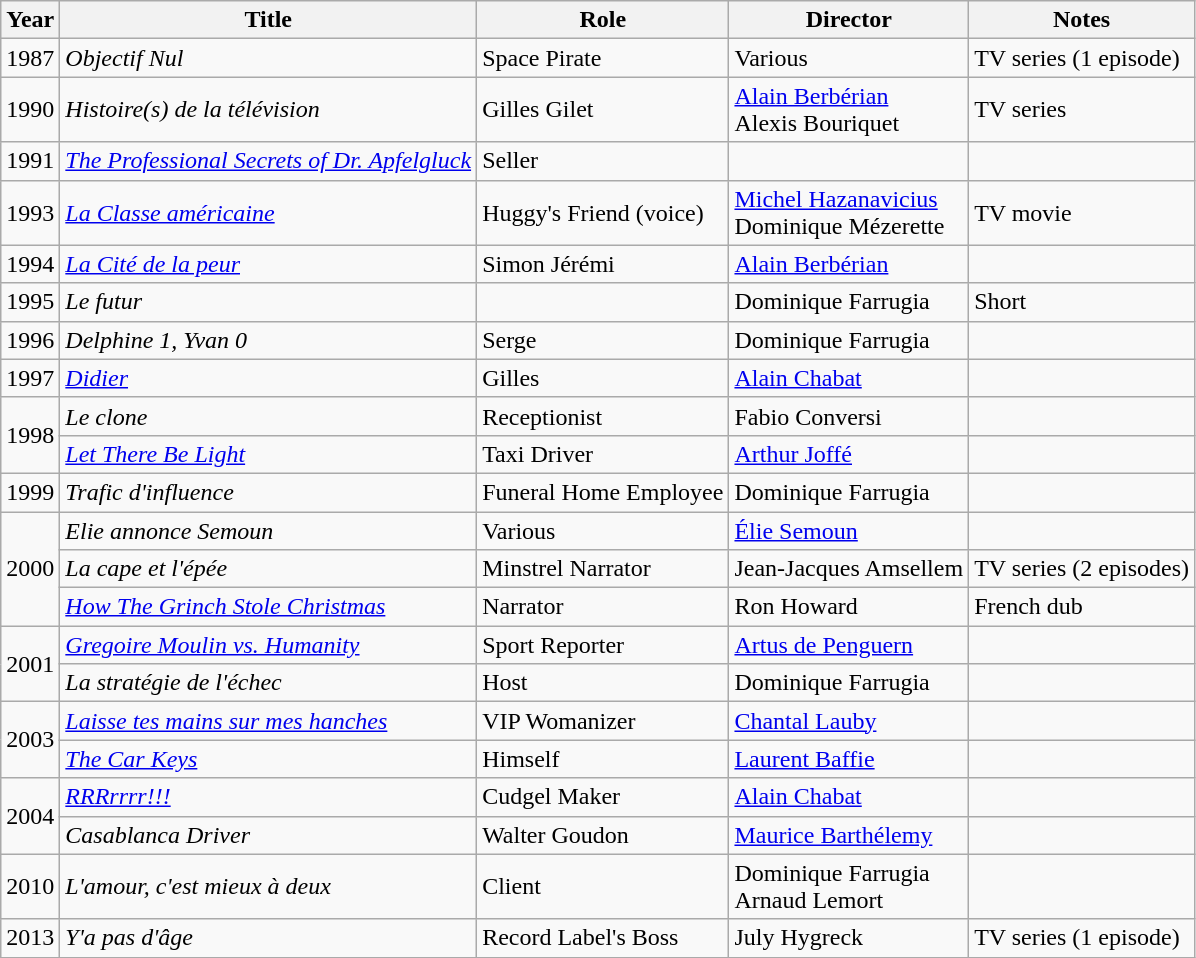<table class="wikitable sortable">
<tr>
<th>Year</th>
<th>Title</th>
<th>Role</th>
<th>Director</th>
<th class="unsortable">Notes</th>
</tr>
<tr>
<td>1987</td>
<td><em>Objectif Nul</em></td>
<td>Space Pirate</td>
<td>Various</td>
<td>TV series (1 episode)</td>
</tr>
<tr>
<td>1990</td>
<td><em>Histoire(s) de la télévision</em></td>
<td>Gilles Gilet</td>
<td><a href='#'>Alain Berbérian</a><br>Alexis Bouriquet</td>
<td>TV series</td>
</tr>
<tr>
<td>1991</td>
<td><em><a href='#'>The Professional Secrets of Dr. Apfelgluck</a></em></td>
<td>Seller</td>
<td></td>
<td></td>
</tr>
<tr>
<td>1993</td>
<td><em><a href='#'>La Classe américaine</a></em></td>
<td>Huggy's Friend (voice)</td>
<td><a href='#'>Michel Hazanavicius</a><br>Dominique Mézerette</td>
<td>TV movie</td>
</tr>
<tr>
<td>1994</td>
<td><em><a href='#'>La Cité de la peur</a></em></td>
<td>Simon Jérémi</td>
<td><a href='#'>Alain Berbérian</a></td>
<td></td>
</tr>
<tr>
<td>1995</td>
<td><em>Le futur</em></td>
<td></td>
<td>Dominique Farrugia</td>
<td>Short</td>
</tr>
<tr>
<td>1996</td>
<td><em>Delphine 1, Yvan 0</em></td>
<td>Serge</td>
<td>Dominique Farrugia</td>
<td></td>
</tr>
<tr>
<td>1997</td>
<td><em><a href='#'>Didier</a></em></td>
<td>Gilles</td>
<td><a href='#'>Alain Chabat</a></td>
<td></td>
</tr>
<tr>
<td rowspan=2>1998</td>
<td><em>Le clone</em></td>
<td>Receptionist</td>
<td>Fabio Conversi</td>
<td></td>
</tr>
<tr>
<td><em><a href='#'>Let There Be Light</a></em></td>
<td>Taxi Driver</td>
<td><a href='#'>Arthur Joffé</a></td>
<td></td>
</tr>
<tr>
<td>1999</td>
<td><em>Trafic d'influence</em></td>
<td>Funeral Home Employee</td>
<td>Dominique Farrugia</td>
<td></td>
</tr>
<tr>
<td rowspan="3">2000</td>
<td><em>Elie annonce Semoun</em></td>
<td>Various</td>
<td><a href='#'>Élie Semoun</a></td>
<td></td>
</tr>
<tr>
<td><em>La cape et l'épée</em></td>
<td>Minstrel Narrator</td>
<td>Jean-Jacques Amsellem</td>
<td>TV series (2 episodes)</td>
</tr>
<tr>
<td><em><a href='#'>How The Grinch Stole Christmas</a></em></td>
<td>Narrator</td>
<td>Ron Howard</td>
<td>French dub</td>
</tr>
<tr>
<td rowspan=2>2001</td>
<td><em><a href='#'>Gregoire Moulin vs. Humanity</a></em></td>
<td>Sport Reporter</td>
<td><a href='#'>Artus de Penguern</a></td>
<td></td>
</tr>
<tr>
<td><em>La stratégie de l'échec</em></td>
<td>Host</td>
<td>Dominique Farrugia</td>
<td></td>
</tr>
<tr>
<td rowspan=2>2003</td>
<td><em><a href='#'>Laisse tes mains sur mes hanches</a></em></td>
<td>VIP Womanizer</td>
<td><a href='#'>Chantal Lauby</a></td>
<td></td>
</tr>
<tr>
<td><em><a href='#'>The Car Keys</a></em></td>
<td>Himself</td>
<td><a href='#'>Laurent Baffie</a></td>
<td></td>
</tr>
<tr>
<td rowspan=2>2004</td>
<td><em><a href='#'>RRRrrrr!!!</a></em></td>
<td>Cudgel Maker</td>
<td><a href='#'>Alain Chabat</a></td>
<td></td>
</tr>
<tr>
<td><em>Casablanca Driver</em></td>
<td>Walter Goudon</td>
<td><a href='#'>Maurice Barthélemy</a></td>
<td></td>
</tr>
<tr>
<td>2010</td>
<td><em>L'amour, c'est mieux à deux</em></td>
<td>Client</td>
<td>Dominique Farrugia<br>Arnaud Lemort</td>
<td></td>
</tr>
<tr>
<td>2013</td>
<td><em>Y'a pas d'âge</em></td>
<td>Record Label's Boss</td>
<td>July Hygreck</td>
<td>TV series (1 episode)</td>
</tr>
</table>
